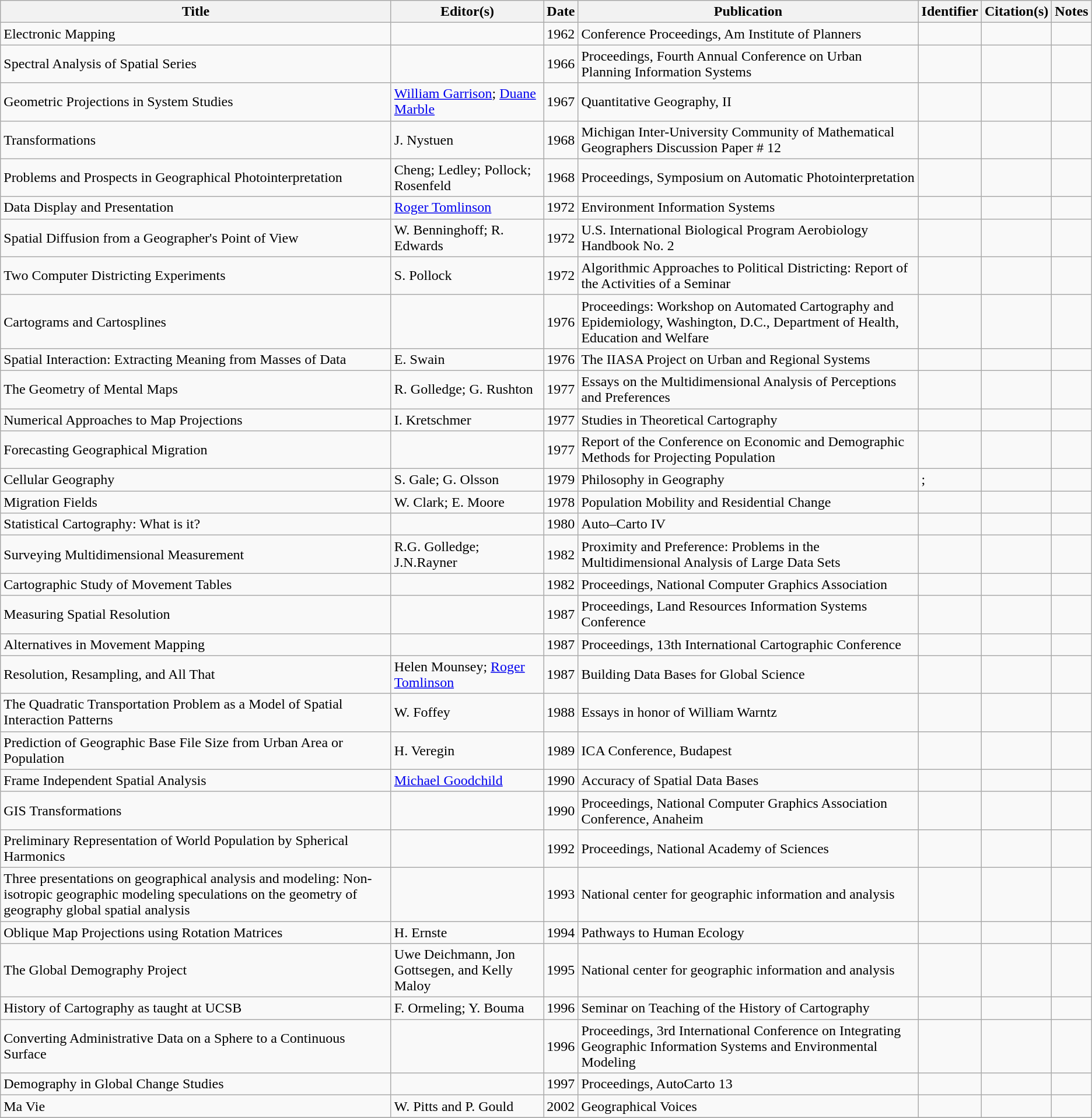<table class="wikitable collapsible sortable">
<tr>
<th stype="text-align:center;">Title</th>
<th style="text-align:center;">Editor(s)</th>
<th style="text-align:center;">Date</th>
<th style="text-align:center;">Publication</th>
<th style="text-align:center;">Identifier</th>
<th style="text-align:center;">Citation(s)</th>
<th style="text-align:center;">Notes</th>
</tr>
<tr>
<td>Electronic Mapping</td>
<td></td>
<td>1962</td>
<td>Conference Proceedings, Am Institute of Planners</td>
<td></td>
<td></td>
<td></td>
</tr>
<tr>
<td>Spectral Analysis of Spatial Series</td>
<td></td>
<td>1966</td>
<td>Proceedings, Fourth Annual Conference on Urban Planning Information Systems</td>
<td></td>
<td></td>
<td></td>
</tr>
<tr>
<td>Geometric Projections in System Studies</td>
<td><a href='#'>William Garrison</a>; <a href='#'>Duane Marble</a></td>
<td>1967</td>
<td>Quantitative Geography, II</td>
<td></td>
<td></td>
<td></td>
</tr>
<tr>
<td>Transformations</td>
<td>J. Nystuen</td>
<td>1968</td>
<td>Michigan Inter-University Community of Mathematical Geographers Discussion Paper # 12</td>
<td></td>
<td></td>
<td></td>
</tr>
<tr>
<td>Problems and Prospects in Geographical Photointerpretation</td>
<td>Cheng; Ledley; Pollock; Rosenfeld</td>
<td>1968</td>
<td>Proceedings, Symposium on Automatic Photointerpretation</td>
<td></td>
<td></td>
<td></td>
</tr>
<tr>
<td>Data Display and Presentation</td>
<td><a href='#'>Roger Tomlinson</a></td>
<td>1972</td>
<td>Environment Information Systems</td>
<td></td>
<td></td>
<td></td>
</tr>
<tr>
<td>Spatial Diffusion from a Geographer's Point of View</td>
<td>W. Benninghoff; R. Edwards</td>
<td>1972</td>
<td>U.S. International Biological Program Aerobiology Handbook No. 2</td>
<td></td>
<td></td>
<td></td>
</tr>
<tr>
<td>Two Computer Districting Experiments</td>
<td>S. Pollock</td>
<td>1972</td>
<td>Algorithmic Approaches to Political Districting: Report of the Activities of a Seminar</td>
<td></td>
<td></td>
<td></td>
</tr>
<tr>
<td>Cartograms and Cartosplines</td>
<td></td>
<td>1976</td>
<td>Proceedings: Workshop on Automated Cartography and Epidemiology, Washington, D.C., Department of Health, Education and Welfare</td>
<td></td>
<td></td>
<td></td>
</tr>
<tr>
<td>Spatial Interaction: Extracting Meaning from Masses of Data</td>
<td>E. Swain</td>
<td>1976</td>
<td>The IIASA Project on Urban and Regional Systems</td>
<td></td>
<td></td>
<td></td>
</tr>
<tr>
<td>The Geometry of Mental Maps</td>
<td>R. Golledge; G. Rushton</td>
<td>1977</td>
<td>Essays on the Multidimensional Analysis of Perceptions and Preferences</td>
<td></td>
<td></td>
</tr>
<tr>
<td>Numerical Approaches to Map Projections</td>
<td>I. Kretschmer</td>
<td>1977</td>
<td>Studies in Theoretical Cartography</td>
<td></td>
<td></td>
<td></td>
</tr>
<tr>
<td>Forecasting Geographical Migration</td>
<td></td>
<td>1977</td>
<td>Report of the Conference on Economic and Demographic Methods for Projecting Population</td>
<td></td>
<td></td>
<td></td>
</tr>
<tr>
<td>Cellular Geography</td>
<td>S. Gale; G. Olsson</td>
<td>1979</td>
<td>Philosophy in Geography</td>
<td>;  </td>
<td></td>
<td></td>
</tr>
<tr>
<td>Migration Fields</td>
<td>W. Clark; E. Moore</td>
<td>1978</td>
<td>Population Mobility and Residential Change</td>
<td></td>
<td></td>
<td></td>
</tr>
<tr>
<td>Statistical Cartography: What is it?</td>
<td></td>
<td>1980</td>
<td>Auto–Carto IV</td>
<td></td>
<td></td>
<td></td>
</tr>
<tr>
<td>Surveying Multidimensional Measurement</td>
<td>R.G. Golledge; J.N.Rayner</td>
<td>1982</td>
<td>Proximity and Preference: Problems in the Multidimensional Analysis of Large Data Sets</td>
<td></td>
<td></td>
<td></td>
</tr>
<tr>
<td>Cartographic Study of Movement Tables</td>
<td></td>
<td>1982</td>
<td>Proceedings, National Computer Graphics Association</td>
<td></td>
<td></td>
<td></td>
</tr>
<tr>
<td>Measuring Spatial Resolution</td>
<td></td>
<td>1987</td>
<td>Proceedings, Land Resources Information Systems Conference</td>
<td></td>
<td></td>
<td></td>
</tr>
<tr>
<td>Alternatives in Movement Mapping</td>
<td></td>
<td>1987</td>
<td>Proceedings, 13th International Cartographic Conference</td>
<td></td>
<td></td>
<td></td>
</tr>
<tr>
<td>Resolution, Resampling, and All That</td>
<td>Helen Mounsey; <a href='#'>Roger Tomlinson</a></td>
<td>1987</td>
<td>Building Data Bases for Global Science</td>
<td></td>
<td></td>
<td></td>
</tr>
<tr>
<td>The Quadratic Transportation Problem as a Model of Spatial Interaction Patterns</td>
<td>W. Foffey</td>
<td>1988</td>
<td>Essays in honor of William Warntz</td>
<td></td>
<td></td>
<td></td>
</tr>
<tr>
<td>Prediction of Geographic Base File Size from Urban Area or Population</td>
<td>H. Veregin</td>
<td>1989</td>
<td>ICA Conference, Budapest</td>
<td></td>
<td></td>
<td></td>
</tr>
<tr>
<td>Frame Independent Spatial Analysis</td>
<td><a href='#'>Michael Goodchild</a></td>
<td>1990</td>
<td>Accuracy of Spatial Data Bases</td>
<td></td>
<td></td>
<td></td>
</tr>
<tr>
<td>GIS Transformations</td>
<td></td>
<td>1990</td>
<td>Proceedings, National Computer Graphics Association Conference, Anaheim</td>
<td></td>
<td></td>
<td></td>
</tr>
<tr>
<td>Preliminary Representation of World Population by Spherical Harmonics</td>
<td></td>
<td>1992</td>
<td>Proceedings, National Academy of Sciences</td>
<td></td>
<td></td>
<td></td>
</tr>
<tr>
<td>Three presentations on geographical analysis and modeling: Non-isotropic geographic modeling speculations on the geometry of geography global spatial analysis</td>
<td></td>
<td>1993</td>
<td>National center for geographic information and analysis</td>
<td></td>
<td></td>
<td></td>
</tr>
<tr>
<td>Oblique Map Projections using Rotation Matrices</td>
<td>H. Ernste</td>
<td>1994</td>
<td>Pathways to Human Ecology</td>
<td></td>
<td></td>
<td></td>
</tr>
<tr>
<td>The Global Demography Project</td>
<td>Uwe Deichmann, Jon Gottsegen, and Kelly Maloy</td>
<td>1995</td>
<td>National center for geographic information and analysis</td>
<td></td>
<td></td>
<td></td>
</tr>
<tr>
<td>History of Cartography as taught at UCSB</td>
<td>F. Ormeling;  Y. Bouma</td>
<td>1996</td>
<td>Seminar on Teaching of the History of Cartography</td>
<td></td>
<td></td>
<td></td>
</tr>
<tr>
<td>Converting Administrative Data on a Sphere to a Continuous Surface</td>
<td></td>
<td>1996</td>
<td>Proceedings, 3rd International Conference on Integrating Geographic Information Systems and Environmental Modeling</td>
<td></td>
<td></td>
<td></td>
</tr>
<tr>
<td>Demography in Global Change Studies</td>
<td></td>
<td>1997</td>
<td>Proceedings, AutoCarto 13</td>
<td></td>
<td></td>
<td></td>
</tr>
<tr>
<td>Ma Vie</td>
<td>W. Pitts and P. Gould</td>
<td>2002</td>
<td>Geographical Voices</td>
<td></td>
<td></td>
<td></td>
</tr>
<tr>
</tr>
</table>
